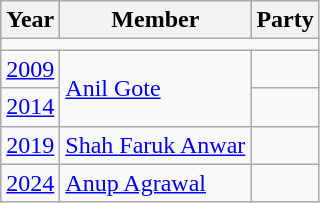<table class="wikitable">
<tr>
<th>Year</th>
<th>Member</th>
<th colspan="2">Party</th>
</tr>
<tr>
<td colspan="4"></td>
</tr>
<tr>
<td><a href='#'>2009</a></td>
<td rowspan="2"><a href='#'>Anil Gote</a></td>
<td></td>
</tr>
<tr>
<td><a href='#'>2014</a></td>
<td></td>
</tr>
<tr>
<td><a href='#'>2019</a></td>
<td><a href='#'>Shah Faruk Anwar</a></td>
<td></td>
</tr>
<tr>
<td><a href='#'>2024</a></td>
<td><a href='#'>Anup Agrawal</a></td>
<td></td>
</tr>
</table>
